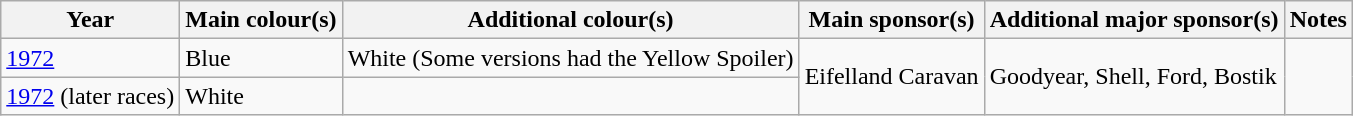<table class="wikitable">
<tr>
<th>Year</th>
<th>Main colour(s)</th>
<th>Additional colour(s)</th>
<th>Main sponsor(s)</th>
<th>Additional major sponsor(s)</th>
<th>Notes</th>
</tr>
<tr>
<td><a href='#'>1972</a></td>
<td>Blue</td>
<td>White (Some versions had the Yellow Spoiler)</td>
<td rowspan=2>Eifelland Caravan</td>
<td rowspan=2>Goodyear, Shell, Ford, Bostik</td>
<td rowspan=2></td>
</tr>
<tr>
<td><a href='#'>1972</a> (later races)</td>
<td>White</td>
<td></td>
</tr>
</table>
